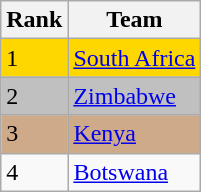<table class="wikitable">
<tr>
<th>Rank</th>
<th>Team</th>
</tr>
<tr bgcolor=#FFD700>
<td>1</td>
<td> <a href='#'>South Africa</a></td>
</tr>
<tr bgcolor=silver>
<td>2</td>
<td> <a href='#'>Zimbabwe</a></td>
</tr>
<tr bgcolor=cfaa88>
<td>3</td>
<td> <a href='#'>Kenya</a></td>
</tr>
<tr>
<td>4</td>
<td> <a href='#'>Botswana</a></td>
</tr>
</table>
